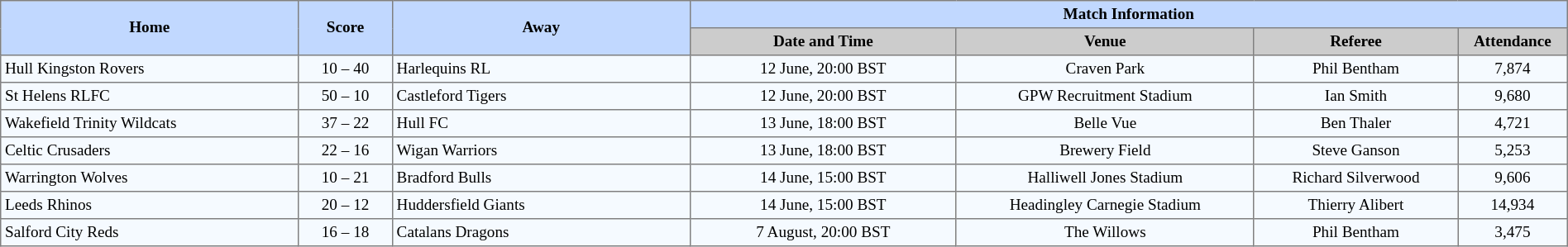<table border=1 style="border-collapse:collapse; font-size:80%; text-align:center;" cellpadding=3 cellspacing=0 width=100%>
<tr bgcolor=#C1D8FF>
<th rowspan=2 width=19%>Home</th>
<th rowspan=2 width=6%>Score</th>
<th rowspan=2 width=19%>Away</th>
<th colspan=6>Match Information</th>
</tr>
<tr bgcolor=#CCCCCC>
<th width=17%>Date and Time</th>
<th width=19%>Venue</th>
<th width=13%>Referee</th>
<th width=7%>Attendance</th>
</tr>
<tr bgcolor=#F5FAFF>
<td align=left> Hull Kingston Rovers</td>
<td>10 – 40</td>
<td align=left> Harlequins RL</td>
<td>12 June, 20:00 BST</td>
<td>Craven Park</td>
<td>Phil Bentham</td>
<td>7,874</td>
</tr>
<tr bgcolor=#F5FAFF>
<td align=left> St Helens RLFC</td>
<td>50 – 10</td>
<td align=left> Castleford Tigers</td>
<td>12 June, 20:00 BST</td>
<td>GPW Recruitment Stadium</td>
<td>Ian Smith</td>
<td>9,680</td>
</tr>
<tr bgcolor=#F5FAFF>
<td align=left> Wakefield Trinity Wildcats</td>
<td>37 – 22</td>
<td align=left> Hull FC</td>
<td>13 June, 18:00 BST</td>
<td>Belle Vue</td>
<td>Ben Thaler</td>
<td>4,721</td>
</tr>
<tr bgcolor=#F5FAFF>
<td align=left> Celtic Crusaders</td>
<td>22 – 16</td>
<td align=left> Wigan Warriors</td>
<td>13 June, 18:00 BST</td>
<td>Brewery Field</td>
<td>Steve Ganson</td>
<td>5,253</td>
</tr>
<tr bgcolor=#F5FAFF>
<td align=left> Warrington Wolves</td>
<td>10 – 21</td>
<td align=left> Bradford Bulls</td>
<td>14 June, 15:00 BST</td>
<td>Halliwell Jones Stadium</td>
<td>Richard Silverwood</td>
<td>9,606</td>
</tr>
<tr bgcolor=#F5FAFF>
<td align=left> Leeds Rhinos</td>
<td>20 – 12</td>
<td align=left> Huddersfield Giants</td>
<td>14 June, 15:00 BST</td>
<td>Headingley Carnegie Stadium</td>
<td>Thierry Alibert</td>
<td>14,934</td>
</tr>
<tr bgcolor=#F5FAFF>
<td align=left> Salford City Reds</td>
<td>16 – 18</td>
<td align=left> Catalans Dragons</td>
<td>7 August, 20:00 BST</td>
<td>The Willows</td>
<td>Phil Bentham</td>
<td>3,475</td>
</tr>
</table>
